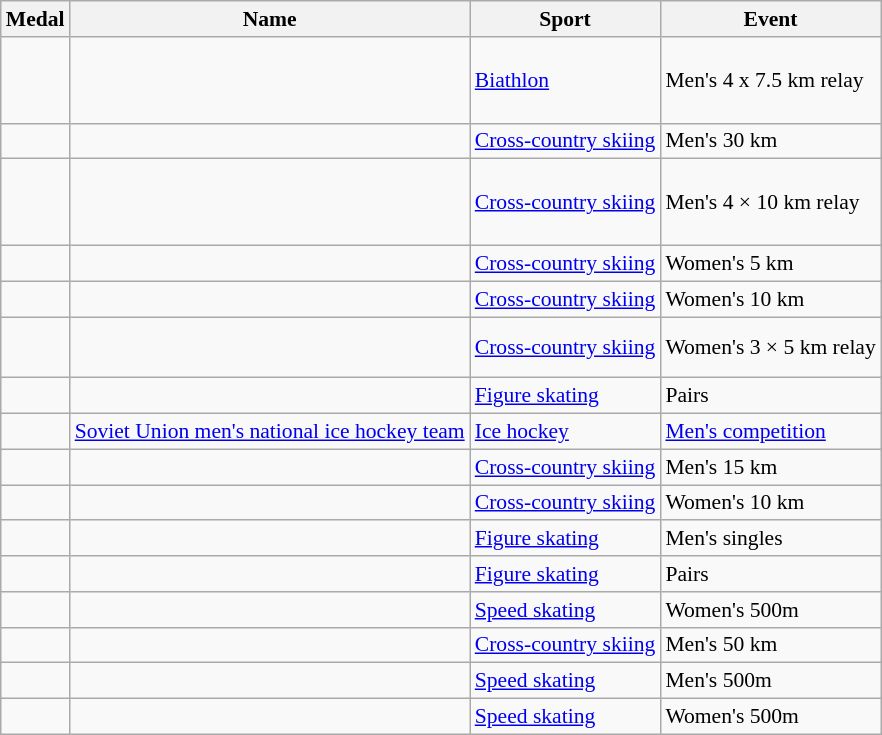<table class="wikitable sortable" style="font-size:90%">
<tr>
<th>Medal</th>
<th>Name</th>
<th>Sport</th>
<th>Event</th>
</tr>
<tr>
<td></td>
<td> <br>  <br>  <br> </td>
<td><a href='#'>Biathlon</a></td>
<td>Men's 4 x 7.5 km relay</td>
</tr>
<tr>
<td></td>
<td></td>
<td><a href='#'>Cross-country skiing</a></td>
<td>Men's 30 km</td>
</tr>
<tr>
<td></td>
<td> <br>  <br>  <br> </td>
<td><a href='#'>Cross-country skiing</a></td>
<td>Men's 4 × 10 km relay</td>
</tr>
<tr>
<td></td>
<td></td>
<td><a href='#'>Cross-country skiing</a></td>
<td>Women's 5 km</td>
</tr>
<tr>
<td></td>
<td></td>
<td><a href='#'>Cross-country skiing</a></td>
<td>Women's 10 km</td>
</tr>
<tr>
<td></td>
<td> <br>  <br> </td>
<td><a href='#'>Cross-country skiing</a></td>
<td>Women's 3 × 5 km relay</td>
</tr>
<tr>
<td></td>
<td> <br> </td>
<td><a href='#'>Figure skating</a></td>
<td>Pairs</td>
</tr>
<tr>
<td></td>
<td><a href='#'>Soviet Union men's national ice hockey team</a><br></td>
<td><a href='#'>Ice hockey</a></td>
<td><a href='#'>Men's competition</a></td>
</tr>
<tr>
<td></td>
<td></td>
<td><a href='#'>Cross-country skiing</a></td>
<td>Men's 15 km</td>
</tr>
<tr>
<td></td>
<td></td>
<td><a href='#'>Cross-country skiing</a></td>
<td>Women's 10 km</td>
</tr>
<tr>
<td></td>
<td></td>
<td><a href='#'>Figure skating</a></td>
<td>Men's singles</td>
</tr>
<tr>
<td></td>
<td> <br> </td>
<td><a href='#'>Figure skating</a></td>
<td>Pairs</td>
</tr>
<tr>
<td></td>
<td></td>
<td><a href='#'>Speed skating</a></td>
<td>Women's 500m</td>
</tr>
<tr>
<td></td>
<td></td>
<td><a href='#'>Cross-country skiing</a></td>
<td>Men's 50 km</td>
</tr>
<tr>
<td></td>
<td></td>
<td><a href='#'>Speed skating</a></td>
<td>Men's 500m</td>
</tr>
<tr>
<td></td>
<td></td>
<td><a href='#'>Speed skating</a></td>
<td>Women's 500m</td>
</tr>
</table>
